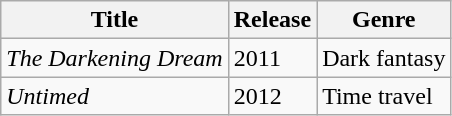<table class="wikitable">
<tr>
<th>Title</th>
<th>Release</th>
<th>Genre</th>
</tr>
<tr>
<td><em>The Darkening Dream</em></td>
<td>2011</td>
<td>Dark fantasy</td>
</tr>
<tr>
<td><em>Untimed</em></td>
<td>2012</td>
<td>Time travel</td>
</tr>
</table>
